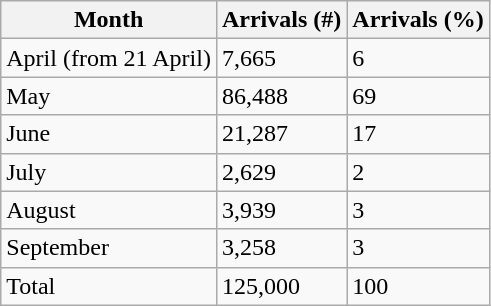<table class="wikitable floatright">
<tr>
<th>Month</th>
<th>Arrivals (#)</th>
<th>Arrivals (%)</th>
</tr>
<tr>
<td>April (from 21 April)</td>
<td>7,665</td>
<td>6</td>
</tr>
<tr>
<td>May</td>
<td>86,488</td>
<td>69</td>
</tr>
<tr>
<td>June</td>
<td>21,287</td>
<td>17</td>
</tr>
<tr>
<td>July</td>
<td>2,629</td>
<td>2</td>
</tr>
<tr>
<td>August</td>
<td>3,939</td>
<td>3</td>
</tr>
<tr>
<td>September</td>
<td>3,258</td>
<td>3</td>
</tr>
<tr>
<td>Total</td>
<td>125,000</td>
<td>100</td>
</tr>
</table>
